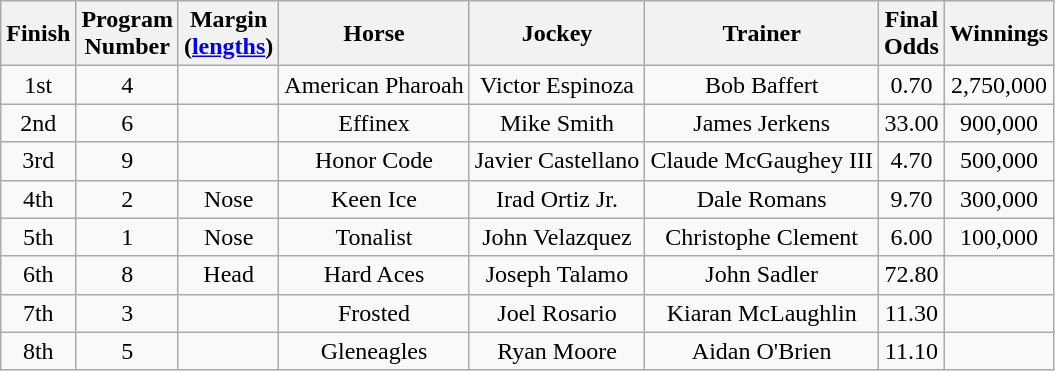<table class="wikitable sortable" style="text-align:center">
<tr>
<th>Finish</th>
<th>Program<br>Number</th>
<th>Margin<br>(<a href='#'>lengths</a>)</th>
<th>Horse</th>
<th>Jockey</th>
<th>Trainer</th>
<th>Final<br>Odds</th>
<th>Winnings</th>
</tr>
<tr>
<td>1st</td>
<td>4</td>
<td></td>
<td>American Pharoah</td>
<td>Victor Espinoza</td>
<td>Bob Baffert</td>
<td>0.70</td>
<td>2,750,000</td>
</tr>
<tr>
<td>2nd</td>
<td>6</td>
<td></td>
<td>Effinex</td>
<td>Mike Smith</td>
<td>James Jerkens</td>
<td>33.00</td>
<td>900,000</td>
</tr>
<tr>
<td>3rd</td>
<td>9</td>
<td></td>
<td>Honor Code</td>
<td>Javier Castellano</td>
<td>Claude McGaughey III</td>
<td>4.70</td>
<td>500,000</td>
</tr>
<tr>
<td>4th</td>
<td>2</td>
<td>Nose</td>
<td>Keen Ice</td>
<td>Irad Ortiz Jr.</td>
<td>Dale Romans</td>
<td>9.70</td>
<td>300,000</td>
</tr>
<tr>
<td>5th</td>
<td>1</td>
<td>Nose</td>
<td>Tonalist</td>
<td>John Velazquez</td>
<td>Christophe Clement</td>
<td>6.00</td>
<td>100,000</td>
</tr>
<tr>
<td>6th</td>
<td>8</td>
<td>Head</td>
<td>Hard Aces</td>
<td>Joseph Talamo</td>
<td>John Sadler</td>
<td>72.80</td>
<td></td>
</tr>
<tr>
<td>7th</td>
<td>3</td>
<td></td>
<td>Frosted</td>
<td>Joel Rosario</td>
<td>Kiaran McLaughlin</td>
<td>11.30</td>
<td></td>
</tr>
<tr>
<td>8th</td>
<td>5</td>
<td></td>
<td>Gleneagles</td>
<td>Ryan Moore</td>
<td>Aidan O'Brien</td>
<td>11.10</td>
<td></td>
</tr>
</table>
